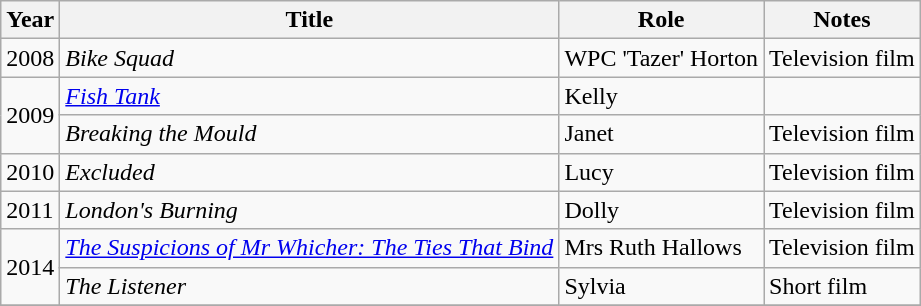<table class="wikitable sortable">
<tr>
<th>Year</th>
<th>Title</th>
<th>Role</th>
<th class="unsortable">Notes</th>
</tr>
<tr>
<td>2008</td>
<td><em>Bike Squad</em></td>
<td>WPC 'Tazer' Horton</td>
<td>Television film</td>
</tr>
<tr>
<td rowspan="2">2009</td>
<td><a href='#'><em>Fish Tank</em></a></td>
<td>Kelly</td>
<td></td>
</tr>
<tr>
<td><em>Breaking the Mould</em></td>
<td>Janet</td>
<td>Television film</td>
</tr>
<tr>
<td>2010</td>
<td><em>Excluded</em></td>
<td>Lucy</td>
<td>Television film</td>
</tr>
<tr>
<td>2011</td>
<td><em>London's Burning</em></td>
<td>Dolly</td>
<td>Television film</td>
</tr>
<tr>
<td rowspan="2">2014</td>
<td><em><a href='#'>The Suspicions of Mr Whicher: The Ties That Bind</a></em></td>
<td>Mrs Ruth Hallows</td>
<td>Television film</td>
</tr>
<tr>
<td><em>The Listener</em></td>
<td>Sylvia</td>
<td>Short film</td>
</tr>
<tr>
</tr>
</table>
